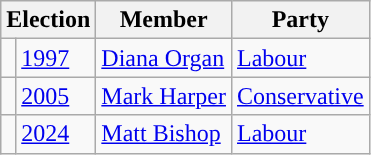<table class="wikitable">
<tr>
<th colspan="2">Election</th>
<th>Member</th>
<th>Party</th>
</tr>
<tr>
<td style="color:inherit;background-color: "></td>
<td><a href='#'>1997</a></td>
<td><a href='#'>Diana Organ</a></td>
<td><a href='#'>Labour</a></td>
</tr>
<tr>
<td style="color:inherit;background-color: "></td>
<td><a href='#'>2005</a></td>
<td><a href='#'>Mark Harper</a></td>
<td><a href='#'>Conservative</a></td>
</tr>
<tr>
<td style="color:inherit;background-color: "></td>
<td><a href='#'>2024</a></td>
<td><a href='#'>Matt Bishop</a></td>
<td><a href='#'>Labour</a></td>
</tr>
</table>
